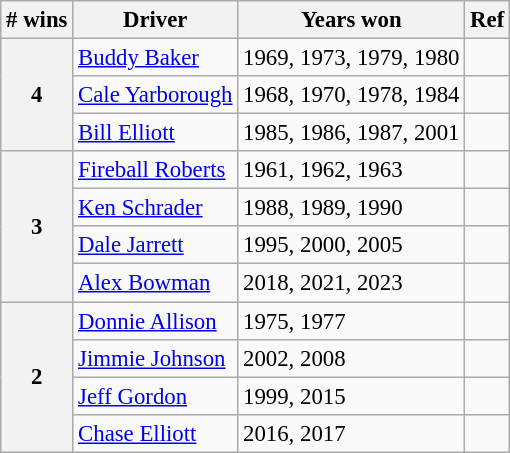<table class="wikitable" style="font-size: 95%;">
<tr>
<th># wins</th>
<th>Driver</th>
<th>Years won</th>
<th>Ref</th>
</tr>
<tr>
<th rowspan="3">4</th>
<td><a href='#'>Buddy Baker</a></td>
<td>1969, 1973, 1979, 1980</td>
<td></td>
</tr>
<tr>
<td><a href='#'>Cale Yarborough</a></td>
<td>1968, 1970, 1978, 1984</td>
<td></td>
</tr>
<tr>
<td><a href='#'>Bill Elliott</a></td>
<td>1985, 1986, 1987, 2001</td>
<td></td>
</tr>
<tr>
<th rowspan="4">3</th>
<td><a href='#'>Fireball Roberts</a></td>
<td>1961, 1962, 1963</td>
<td></td>
</tr>
<tr>
<td><a href='#'>Ken Schrader</a></td>
<td>1988, 1989, 1990</td>
<td></td>
</tr>
<tr>
<td><a href='#'>Dale Jarrett</a></td>
<td>1995, 2000, 2005</td>
<td></td>
</tr>
<tr>
<td><a href='#'>Alex Bowman</a></td>
<td>2018, 2021, 2023</td>
<td></td>
</tr>
<tr>
<th rowspan="4">2</th>
<td><a href='#'>Donnie Allison</a></td>
<td>1975, 1977</td>
<td></td>
</tr>
<tr>
<td><a href='#'>Jimmie Johnson</a></td>
<td>2002, 2008</td>
<td></td>
</tr>
<tr>
<td><a href='#'>Jeff Gordon</a></td>
<td>1999, 2015</td>
<td></td>
</tr>
<tr>
<td><a href='#'>Chase Elliott</a></td>
<td>2016, 2017</td>
<td></td>
</tr>
</table>
